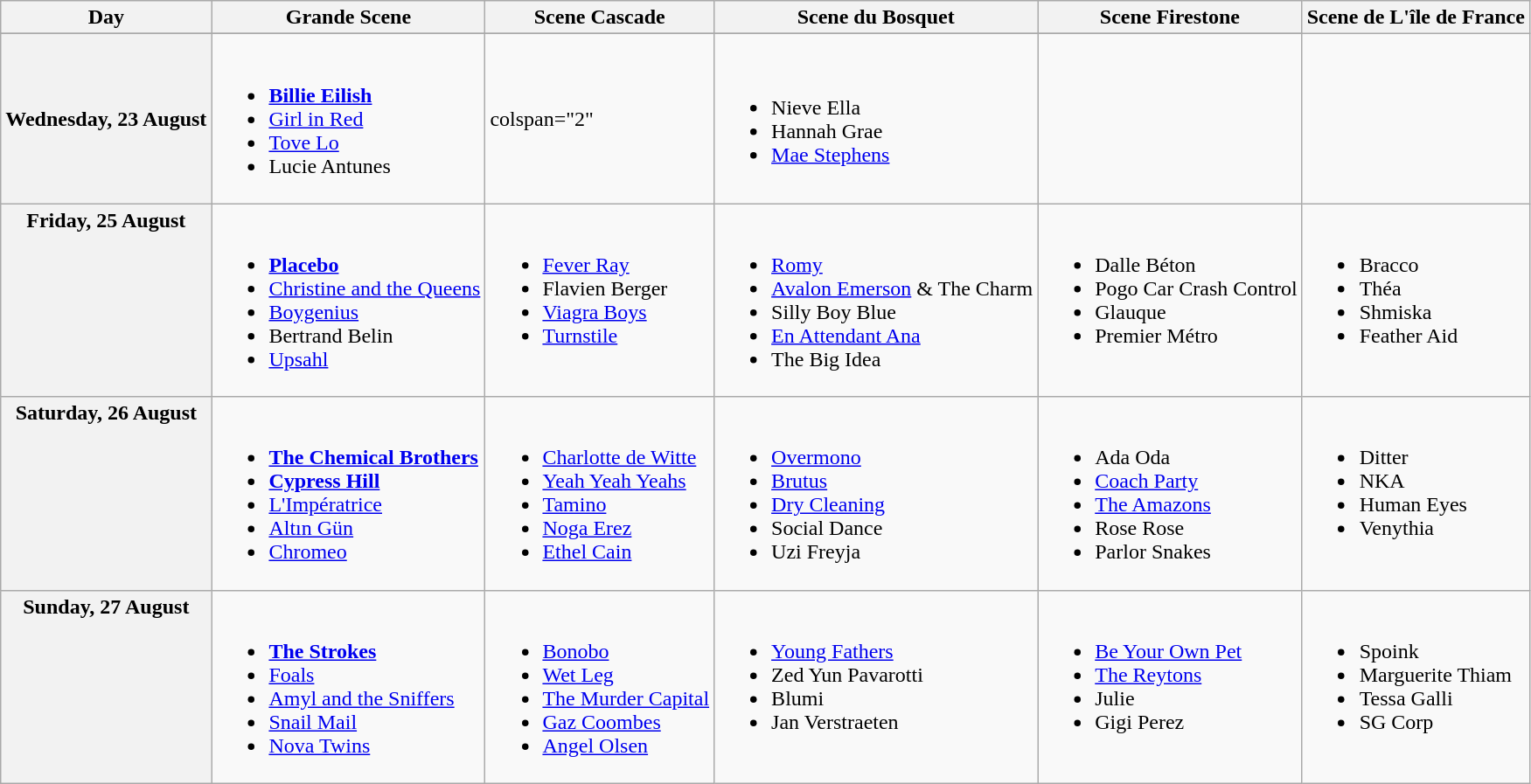<table class="wikitable plainrowheaders">
<tr>
<th>Day</th>
<th>Grande Scene</th>
<th>Scene Cascade</th>
<th>Scene du Bosquet</th>
<th>Scene Firestone</th>
<th>Scene de L'île de France</th>
</tr>
<tr valign="top">
</tr>
<tr>
<th scope="row">Wednesday, 23 August</th>
<td><br><ul><li><strong><a href='#'>Billie Eilish</a></strong></li><li><a href='#'>Girl in Red</a></li><li><a href='#'>Tove Lo</a></li><li>Lucie Antunes</li></ul></td>
<td>colspan="2" </td>
<td><br><ul><li>Nieve Ella</li><li>Hannah Grae</li><li><a href='#'>Mae Stephens</a></li></ul></td>
<td></td>
</tr>
<tr valign="top">
<th scope="row">Friday, 25 August</th>
<td><br><ul><li><strong><a href='#'>Placebo</a></strong></li><li><a href='#'>Christine and the Queens</a></li><li><a href='#'>Boygenius</a></li><li>Bertrand Belin</li><li><a href='#'>Upsahl</a></li></ul></td>
<td><br><ul><li><a href='#'>Fever Ray</a></li><li>Flavien Berger</li><li><a href='#'>Viagra Boys</a></li><li><a href='#'>Turnstile</a></li></ul></td>
<td><br><ul><li><a href='#'>Romy</a></li><li><a href='#'>Avalon Emerson</a> & The Charm</li><li>Silly Boy Blue</li><li><a href='#'>En Attendant Ana</a></li><li>The Big Idea</li></ul></td>
<td><br><ul><li>Dalle Béton</li><li>Pogo Car Crash Control</li><li>Glauque</li><li>Premier Métro</li></ul></td>
<td><br><ul><li>Bracco</li><li>Théa</li><li>Shmiska</li><li>Feather Aid</li></ul></td>
</tr>
<tr valign="top">
<th scope="row">Saturday, 26 August</th>
<td><br><ul><li><strong><a href='#'>The Chemical Brothers</a></strong></li><li><strong><a href='#'>Cypress Hill</a></strong></li><li><a href='#'>L'Impératrice</a></li><li><a href='#'>Altın Gün</a></li><li><a href='#'>Chromeo</a></li></ul></td>
<td><br><ul><li><a href='#'>Charlotte de Witte</a></li><li><a href='#'>Yeah Yeah Yeahs</a></li><li><a href='#'>Tamino</a></li><li><a href='#'>Noga Erez</a></li><li><a href='#'>Ethel Cain</a></li></ul></td>
<td><br><ul><li><a href='#'>Overmono</a></li><li><a href='#'>Brutus</a></li><li><a href='#'>Dry Cleaning</a></li><li>Social Dance</li><li>Uzi Freyja</li></ul></td>
<td><br><ul><li>Ada Oda</li><li><a href='#'>Coach Party</a></li><li><a href='#'>The Amazons</a></li><li>Rose Rose</li><li>Parlor Snakes</li></ul></td>
<td><br><ul><li>Ditter</li><li>NKA</li><li>Human Eyes</li><li>Venythia</li></ul></td>
</tr>
<tr valign="top">
<th scope="row">Sunday, 27 August</th>
<td><br><ul><li><strong><a href='#'>The Strokes</a></strong></li><li><a href='#'>Foals</a></li><li><a href='#'>Amyl and the Sniffers</a></li><li><a href='#'>Snail Mail</a></li><li><a href='#'>Nova Twins</a></li></ul></td>
<td><br><ul><li><a href='#'>Bonobo</a></li><li><a href='#'>Wet Leg</a></li><li><a href='#'>The Murder Capital</a></li><li><a href='#'>Gaz Coombes</a></li><li><a href='#'>Angel Olsen</a></li></ul></td>
<td><br><ul><li><a href='#'>Young Fathers</a></li><li>Zed Yun Pavarotti</li><li>Blumi</li><li>Jan Verstraeten</li></ul></td>
<td><br><ul><li><a href='#'>Be Your Own Pet</a></li><li><a href='#'>The Reytons</a></li><li>Julie</li><li>Gigi Perez</li></ul></td>
<td><br><ul><li>Spoink</li><li>Marguerite Thiam</li><li>Tessa Galli</li><li>SG Corp</li></ul></td>
</tr>
</table>
